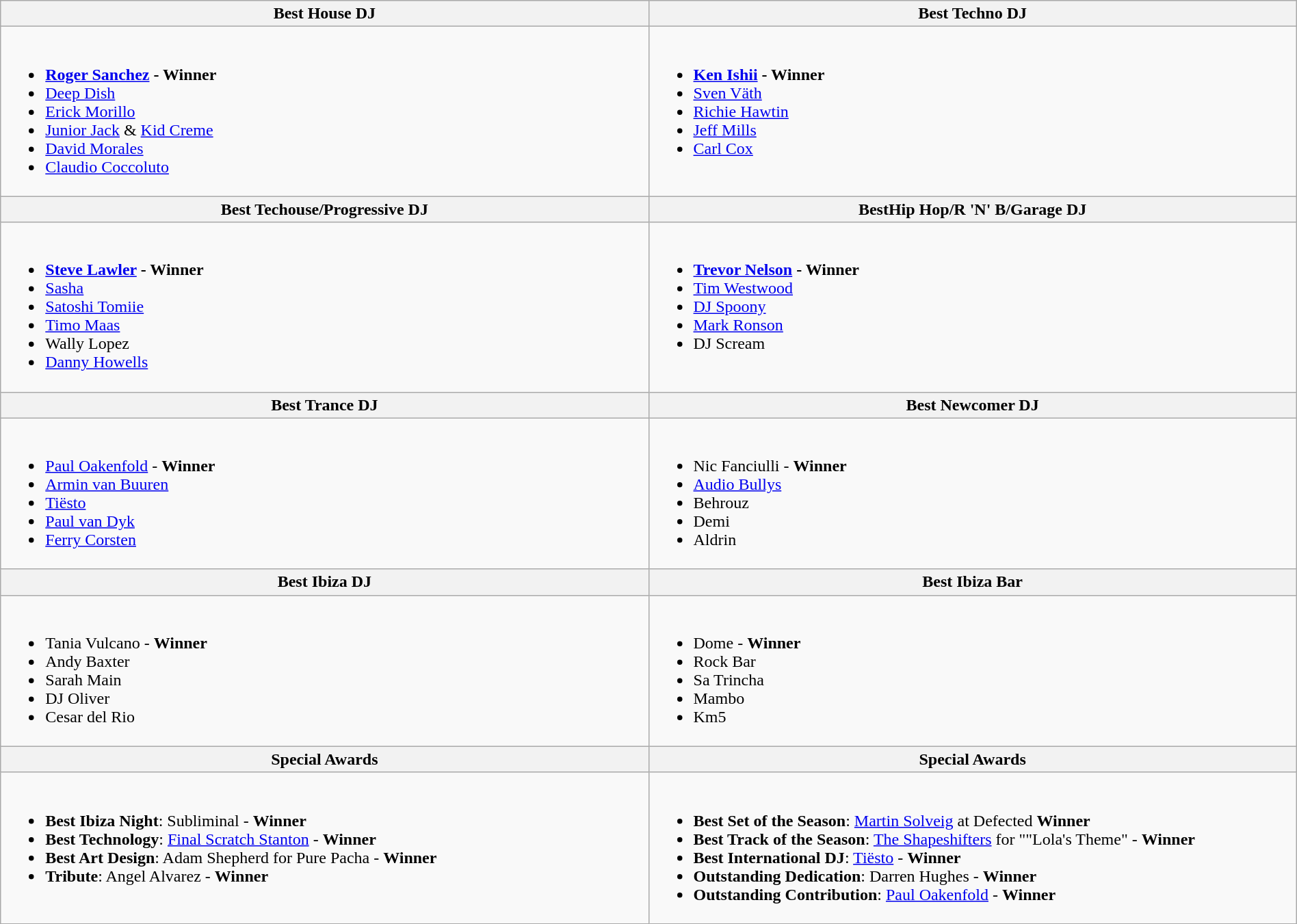<table class=wikitable width="100%">
<tr>
<th width="50%"><strong>Best House DJ</strong></th>
<th width="50%"><strong>Best Techno DJ</strong></th>
</tr>
<tr>
<td valign="top"><br><ul><li><strong> <a href='#'>Roger Sanchez</a> - Winner</strong></li><li><a href='#'>Deep Dish</a></li><li><a href='#'>Erick Morillo</a></li><li><a href='#'>Junior Jack</a> & <a href='#'>Kid Creme</a></li><li><a href='#'>David Morales</a></li><li><a href='#'>Claudio Coccoluto</a></li></ul></td>
<td valign="top"><br><ul><li><strong> <a href='#'>Ken Ishii</a> - Winner</strong></li><li><a href='#'>Sven Väth</a></li><li><a href='#'>Richie Hawtin</a></li><li><a href='#'>Jeff Mills</a></li><li><a href='#'>Carl Cox</a></li></ul></td>
</tr>
<tr>
<th width="50%"><strong>Best Techouse/Progressive DJ</strong></th>
<th width="50%"><strong>BestHip Hop/R 'N' B/Garage DJ</strong></th>
</tr>
<tr>
<td valign="top"><br><ul><li><strong> <a href='#'>Steve Lawler</a> - Winner</strong></li><li><a href='#'>Sasha</a></li><li><a href='#'>Satoshi Tomiie</a></li><li><a href='#'>Timo Maas</a></li><li>Wally Lopez</li><li><a href='#'>Danny Howells</a></li></ul></td>
<td valign="top"><br><ul><li><strong> <a href='#'>Trevor Nelson</a> - Winner</strong></li><li><a href='#'>Tim Westwood</a></li><li><a href='#'>DJ Spoony</a></li><li><a href='#'>Mark Ronson</a></li><li>DJ Scream</li></ul></td>
</tr>
<tr>
<th width="50%"><strong>Best Trance DJ</strong></th>
<th width="50%"><strong>Best Newcomer DJ</strong></th>
</tr>
<tr>
<td valign="top"><br><ul><li> <a href='#'>Paul Oakenfold</a> - <strong>Winner</strong></li><li><a href='#'>Armin van Buuren</a></li><li><a href='#'>Tiësto</a></li><li><a href='#'>Paul van Dyk</a></li><li><a href='#'>Ferry Corsten</a></li></ul></td>
<td valign="top"><br><ul><li> Nic Fanciulli - <strong>Winner</strong></li><li><a href='#'>Audio Bullys</a></li><li>Behrouz</li><li>Demi</li><li>Aldrin</li></ul></td>
</tr>
<tr>
<th width="50%"><strong>Best Ibiza DJ</strong></th>
<th width="50%"><strong>Best Ibiza Bar</strong></th>
</tr>
<tr>
<td valign="top"><br><ul><li> Tania Vulcano - <strong>Winner</strong></li><li>Andy Baxter</li><li>Sarah Main</li><li>DJ Oliver</li><li>Cesar del Rio</li></ul></td>
<td valign="top"><br><ul><li> Dome - <strong>Winner</strong></li><li>Rock Bar</li><li>Sa Trincha</li><li>Mambo</li><li>Km5</li></ul></td>
</tr>
<tr>
<th width="50%"><strong>Special Awards</strong></th>
<th width="50%"><strong>Special Awards</strong></th>
</tr>
<tr>
<td valign="top"><br><ul><li><strong>Best Ibiza Night</strong>:  Subliminal - <strong>Winner</strong></li><li><strong>Best Technology</strong>:  <a href='#'>Final Scratch Stanton</a> - <strong>Winner</strong></li><li><strong>Best Art Design</strong>:  Adam Shepherd for Pure Pacha - <strong>Winner</strong></li><li><strong>Tribute</strong>:  Angel Alvarez - <strong>Winner</strong></li></ul></td>
<td valign="top"><br><ul><li><strong>Best Set of the Season</strong>: <a href='#'>Martin Solveig</a> at Defected <strong>Winner</strong></li><li><strong>Best Track of the Season</strong>:  <a href='#'>The Shapeshifters</a> for ""Lola's Theme" - <strong>Winner</strong></li><li><strong>Best International DJ</strong>:  <a href='#'>Tiësto</a> - <strong>Winner</strong></li><li><strong>Outstanding Dedication</strong>:  Darren Hughes - <strong>Winner</strong></li><li><strong>Outstanding Contribution</strong>:  <a href='#'>Paul Oakenfold</a> - <strong>Winner</strong></li></ul></td>
</tr>
</table>
